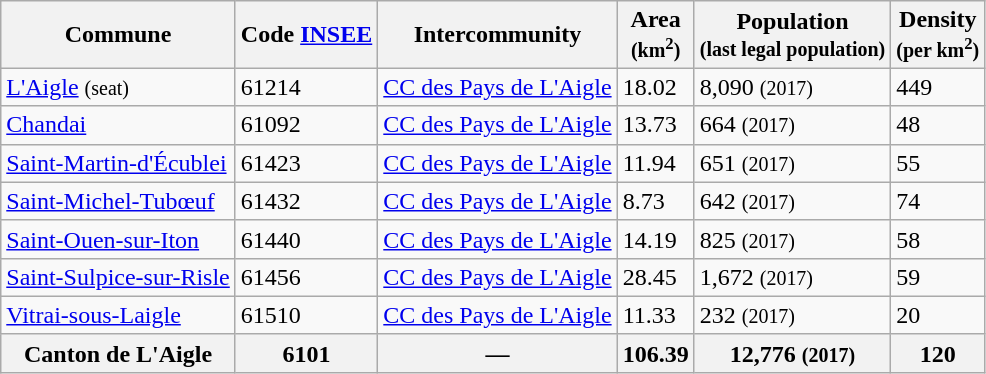<table class="wikitable">
<tr>
<th>Commune</th>
<th>Code <a href='#'>INSEE</a></th>
<th>Intercommunity</th>
<th>Area<br><small>(km<sup>2</sup>)</small></th>
<th>Population<br><small>(last legal population)</small></th>
<th>Density<br><small>(per km<sup>2</sup>)</small></th>
</tr>
<tr>
<td><a href='#'>L'Aigle</a> <small>(seat)</small></td>
<td>61214</td>
<td><a href='#'>CC des Pays de L'Aigle</a></td>
<td>18.02</td>
<td>8,090 <small>(2017)</small></td>
<td>449</td>
</tr>
<tr>
<td><a href='#'>Chandai</a></td>
<td>61092</td>
<td><a href='#'>CC des Pays de L'Aigle</a></td>
<td>13.73</td>
<td>664 <small>(2017)</small></td>
<td>48</td>
</tr>
<tr>
<td><a href='#'>Saint-Martin-d'Écublei</a></td>
<td>61423</td>
<td><a href='#'>CC des Pays de L'Aigle</a></td>
<td>11.94</td>
<td>651 <small>(2017)</small></td>
<td>55</td>
</tr>
<tr>
<td><a href='#'>Saint-Michel-Tubœuf</a></td>
<td>61432</td>
<td><a href='#'>CC des Pays de L'Aigle</a></td>
<td>8.73</td>
<td>642 <small>(2017)</small></td>
<td>74</td>
</tr>
<tr>
<td><a href='#'>Saint-Ouen-sur-Iton</a></td>
<td>61440</td>
<td><a href='#'>CC des Pays de L'Aigle</a></td>
<td>14.19</td>
<td>825 <small>(2017)</small></td>
<td>58</td>
</tr>
<tr>
<td><a href='#'>Saint-Sulpice-sur-Risle</a></td>
<td>61456</td>
<td><a href='#'>CC des Pays de L'Aigle</a></td>
<td>28.45</td>
<td>1,672 <small>(2017)</small></td>
<td>59</td>
</tr>
<tr>
<td><a href='#'>Vitrai-sous-Laigle</a></td>
<td>61510</td>
<td><a href='#'>CC des Pays de L'Aigle</a></td>
<td>11.33</td>
<td>232 <small>(2017)</small></td>
<td>20</td>
</tr>
<tr>
<th>Canton de L'Aigle</th>
<th>6101</th>
<th>—</th>
<th>106.39</th>
<th>12,776 <small>(2017)</small></th>
<th>120</th>
</tr>
</table>
